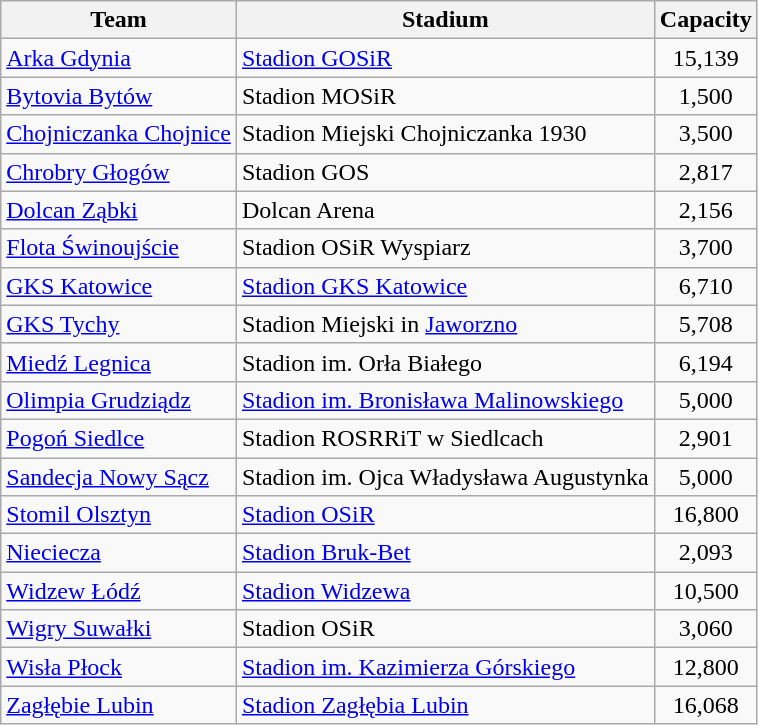<table class="wikitable sortable">
<tr>
<th>Team</th>
<th>Stadium</th>
<th>Capacity</th>
</tr>
<tr>
<td><a href='#'>Arka Gdynia</a></td>
<td><a href='#'>Stadion GOSiR</a></td>
<td style="text-align:center;">15,139</td>
</tr>
<tr>
<td><a href='#'>Bytovia Bytów</a></td>
<td>Stadion MOSiR</td>
<td style="text-align:center;">1,500</td>
</tr>
<tr>
<td><a href='#'>Chojniczanka Chojnice</a></td>
<td>Stadion Miejski Chojniczanka 1930</td>
<td style="text-align:center;">3,500</td>
</tr>
<tr>
<td><a href='#'>Chrobry Głogów</a></td>
<td>Stadion GOS</td>
<td style="text-align:center;">2,817</td>
</tr>
<tr>
<td><a href='#'>Dolcan Ząbki</a></td>
<td>Dolcan Arena</td>
<td style="text-align:center;">2,156</td>
</tr>
<tr>
<td><a href='#'>Flota Świnoujście</a></td>
<td>Stadion OSiR Wyspiarz</td>
<td style="text-align:center;">3,700</td>
</tr>
<tr>
<td><a href='#'>GKS Katowice</a></td>
<td><a href='#'>Stadion GKS Katowice</a></td>
<td style="text-align:center;">6,710</td>
</tr>
<tr>
<td><a href='#'>GKS Tychy</a></td>
<td>Stadion Miejski in <a href='#'>Jaworzno</a></td>
<td style="text-align:center;">5,708</td>
</tr>
<tr>
<td><a href='#'>Miedź Legnica</a></td>
<td>Stadion im. Orła Białego</td>
<td style="text-align:center;">6,194</td>
</tr>
<tr>
<td><a href='#'>Olimpia Grudziądz</a></td>
<td><a href='#'>Stadion im. Bronisława Malinowskiego</a></td>
<td style="text-align:center;">5,000</td>
</tr>
<tr>
<td><a href='#'>Pogoń Siedlce</a></td>
<td>Stadion ROSRRiT w Siedlcach</td>
<td style="text-align:center;">2,901</td>
</tr>
<tr>
<td><a href='#'>Sandecja Nowy Sącz</a></td>
<td>Stadion im. Ojca Władysława Augustynka</td>
<td style="text-align:center;">5,000</td>
</tr>
<tr>
<td><a href='#'>Stomil Olsztyn</a></td>
<td><a href='#'>Stadion OSiR</a></td>
<td style="text-align:center;">16,800</td>
</tr>
<tr>
<td><a href='#'>Nieciecza</a></td>
<td><a href='#'>Stadion Bruk-Bet</a></td>
<td style="text-align:center;">2,093</td>
</tr>
<tr>
<td><a href='#'>Widzew Łódź</a></td>
<td><a href='#'>Stadion Widzewa</a></td>
<td style="text-align:center;">10,500</td>
</tr>
<tr>
<td><a href='#'>Wigry Suwałki</a></td>
<td>Stadion OSiR</td>
<td style="text-align:center;">3,060</td>
</tr>
<tr>
<td><a href='#'>Wisła Płock</a></td>
<td><a href='#'>Stadion im. Kazimierza Górskiego</a></td>
<td style="text-align:center;">12,800</td>
</tr>
<tr>
<td><a href='#'>Zagłębie Lubin</a></td>
<td><a href='#'>Stadion Zagłębia Lubin</a></td>
<td style="text-align:center;">16,068</td>
</tr>
</table>
